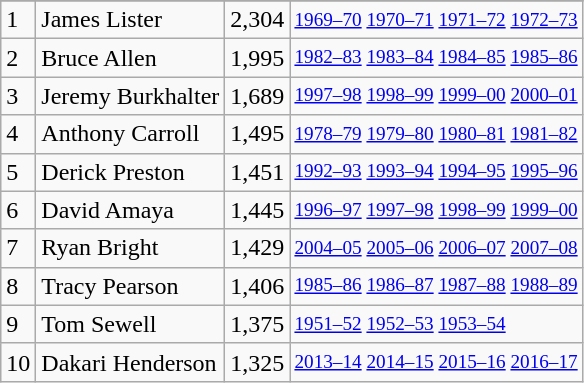<table class="wikitable">
<tr>
</tr>
<tr>
<td>1</td>
<td>James Lister</td>
<td>2,304</td>
<td style="font-size:80%;"><a href='#'>1969–70</a> <a href='#'>1970–71</a> <a href='#'>1971–72</a> <a href='#'>1972–73</a></td>
</tr>
<tr>
<td>2</td>
<td>Bruce Allen</td>
<td>1,995</td>
<td style="font-size:80%;"><a href='#'>1982–83</a> <a href='#'>1983–84</a> <a href='#'>1984–85</a> <a href='#'>1985–86</a></td>
</tr>
<tr>
<td>3</td>
<td>Jeremy Burkhalter</td>
<td>1,689</td>
<td style="font-size:80%;"><a href='#'>1997–98</a> <a href='#'>1998–99</a> <a href='#'>1999–00</a> <a href='#'>2000–01</a></td>
</tr>
<tr>
<td>4</td>
<td>Anthony Carroll</td>
<td>1,495</td>
<td style="font-size:80%;"><a href='#'>1978–79</a> <a href='#'>1979–80</a> <a href='#'>1980–81</a> <a href='#'>1981–82</a></td>
</tr>
<tr>
<td>5</td>
<td>Derick Preston</td>
<td>1,451</td>
<td style="font-size:80%;"><a href='#'>1992–93</a> <a href='#'>1993–94</a> <a href='#'>1994–95</a> <a href='#'>1995–96</a></td>
</tr>
<tr>
<td>6</td>
<td>David Amaya</td>
<td>1,445</td>
<td style="font-size:80%;"><a href='#'>1996–97</a> <a href='#'>1997–98</a> <a href='#'>1998–99</a> <a href='#'>1999–00</a></td>
</tr>
<tr>
<td>7</td>
<td>Ryan Bright</td>
<td>1,429</td>
<td style="font-size:80%;"><a href='#'>2004–05</a> <a href='#'>2005–06</a> <a href='#'>2006–07</a> <a href='#'>2007–08</a></td>
</tr>
<tr>
<td>8</td>
<td>Tracy Pearson</td>
<td>1,406</td>
<td style="font-size:80%;"><a href='#'>1985–86</a> <a href='#'>1986–87</a> <a href='#'>1987–88</a> <a href='#'>1988–89</a></td>
</tr>
<tr>
<td>9</td>
<td>Tom Sewell</td>
<td>1,375</td>
<td style="font-size:80%;"><a href='#'>1951–52</a> <a href='#'>1952–53</a> <a href='#'>1953–54</a></td>
</tr>
<tr>
<td>10</td>
<td>Dakari Henderson</td>
<td>1,325</td>
<td style="font-size:80%;"><a href='#'>2013–14</a> <a href='#'>2014–15</a> <a href='#'>2015–16</a> <a href='#'>2016–17</a></td>
</tr>
</table>
